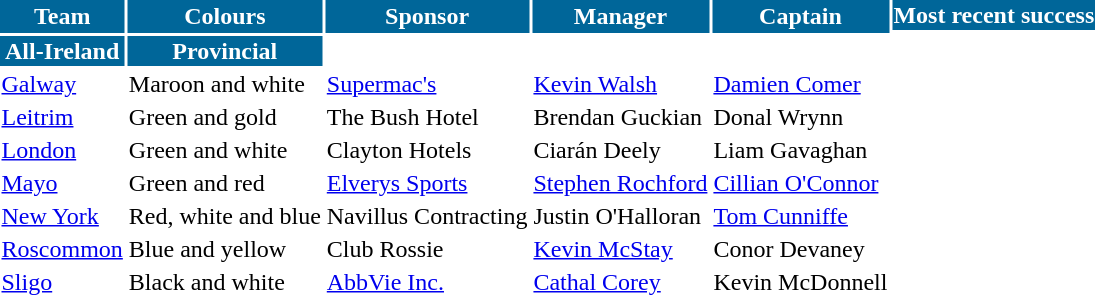<table cellpadding="1" 1px #aaa 90%;">
<tr style="background:#069; color:white;">
<th rowspan="2">Team</th>
<th rowspan="2">Colours</th>
<th rowspan="2">Sponsor</th>
<th rowspan="2">Manager</th>
<th rowspan="2">Captain</th>
<th colspan="2">Most recent success</th>
</tr>
<tr>
</tr>
<tr style="background:#069; color:white;">
<th>All-Ireland</th>
<th>Provincial</th>
</tr>
<tr>
<td><a href='#'>Galway</a></td>
<td> Maroon and white</td>
<td><a href='#'>Supermac's</a></td>
<td><a href='#'>Kevin Walsh</a></td>
<td><a href='#'>Damien Comer</a></td>
<td></td>
<td></td>
</tr>
<tr>
<td><a href='#'>Leitrim</a></td>
<td> Green and gold</td>
<td>The Bush Hotel</td>
<td>Brendan Guckian</td>
<td>Donal Wrynn</td>
<td></td>
<td></td>
</tr>
<tr>
<td><a href='#'>London</a></td>
<td> Green and white</td>
<td>Clayton Hotels</td>
<td>Ciarán Deely</td>
<td>Liam Gavaghan</td>
<td></td>
<td></td>
</tr>
<tr>
<td><a href='#'>Mayo</a></td>
<td> Green and red</td>
<td><a href='#'>Elverys Sports</a></td>
<td><a href='#'>Stephen Rochford</a></td>
<td><a href='#'>Cillian O'Connor</a></td>
<td></td>
<td></td>
</tr>
<tr>
<td><a href='#'>New York</a></td>
<td> Red, white and blue</td>
<td>Navillus Contracting</td>
<td>Justin O'Halloran</td>
<td><a href='#'>Tom Cunniffe</a></td>
<td></td>
<td></td>
</tr>
<tr>
<td><a href='#'>Roscommon</a></td>
<td> Blue and yellow</td>
<td>Club Rossie</td>
<td><a href='#'>Kevin McStay</a></td>
<td>Conor Devaney</td>
<td></td>
<td></td>
</tr>
<tr>
<td><a href='#'>Sligo</a></td>
<td> Black and white</td>
<td><a href='#'>AbbVie Inc.</a></td>
<td><a href='#'>Cathal Corey</a></td>
<td>Kevin McDonnell</td>
<td></td>
<td></td>
</tr>
</table>
